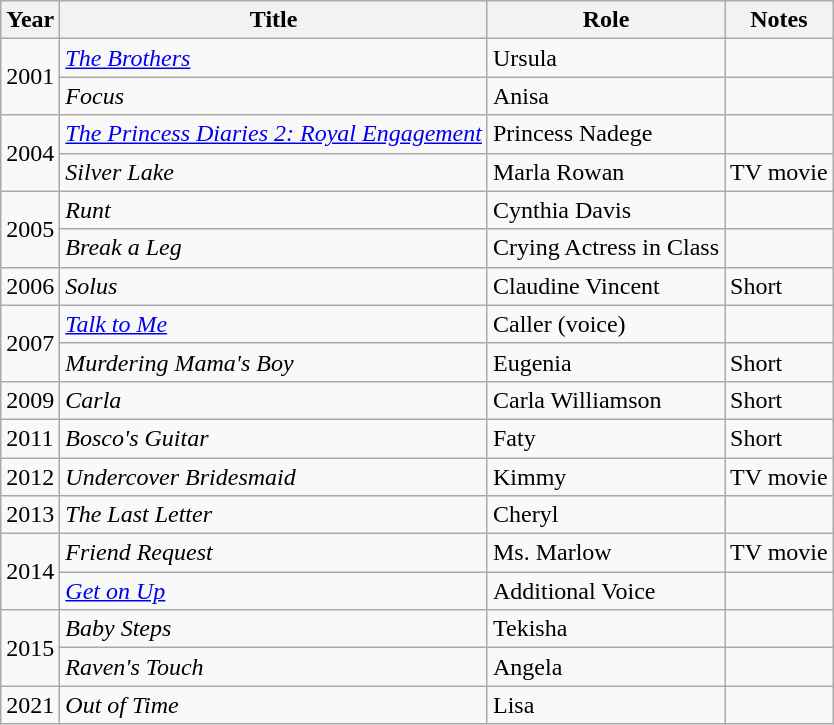<table class="wikitable plainrowheaders sortable" style="margin-right: 0;">
<tr>
<th scope="col">Year</th>
<th scope="col">Title</th>
<th scope="col">Role</th>
<th scope="col" class="unsortable">Notes</th>
</tr>
<tr>
<td rowspan=2>2001</td>
<td><em><a href='#'>The Brothers</a></em></td>
<td>Ursula</td>
<td></td>
</tr>
<tr>
<td><em>Focus</em></td>
<td>Anisa</td>
<td></td>
</tr>
<tr>
<td rowspan=2>2004</td>
<td><em><a href='#'>The Princess Diaries 2: Royal Engagement</a></em></td>
<td>Princess Nadege</td>
<td></td>
</tr>
<tr>
<td><em>Silver Lake</em></td>
<td>Marla Rowan</td>
<td>TV movie</td>
</tr>
<tr>
<td rowspan=2>2005</td>
<td><em>Runt</em></td>
<td>Cynthia Davis</td>
<td></td>
</tr>
<tr>
<td><em>Break a Leg</em></td>
<td>Crying Actress in Class</td>
<td></td>
</tr>
<tr>
<td>2006</td>
<td><em>Solus</em></td>
<td>Claudine Vincent</td>
<td>Short</td>
</tr>
<tr>
<td rowspan=2>2007</td>
<td><em><a href='#'>Talk to Me</a></em></td>
<td>Caller (voice)</td>
<td></td>
</tr>
<tr>
<td><em>Murdering Mama's Boy</em></td>
<td>Eugenia</td>
<td>Short</td>
</tr>
<tr>
<td>2009</td>
<td><em>Carla</em></td>
<td>Carla Williamson</td>
<td>Short</td>
</tr>
<tr>
<td>2011</td>
<td><em>Bosco's Guitar</em></td>
<td>Faty</td>
<td>Short</td>
</tr>
<tr>
<td>2012</td>
<td><em>Undercover Bridesmaid</em></td>
<td>Kimmy</td>
<td>TV movie</td>
</tr>
<tr>
<td>2013</td>
<td><em>The Last Letter</em></td>
<td>Cheryl</td>
<td></td>
</tr>
<tr>
<td rowspan=2>2014</td>
<td><em>Friend Request</em></td>
<td>Ms. Marlow</td>
<td>TV movie</td>
</tr>
<tr>
<td><em><a href='#'>Get on Up</a></em></td>
<td>Additional Voice</td>
<td></td>
</tr>
<tr>
<td rowspan=2>2015</td>
<td><em>Baby Steps</em></td>
<td>Tekisha</td>
<td></td>
</tr>
<tr>
<td><em>Raven's Touch</em></td>
<td>Angela</td>
<td></td>
</tr>
<tr>
<td>2021</td>
<td><em>Out of Time</em></td>
<td>Lisa</td>
<td></td>
</tr>
</table>
